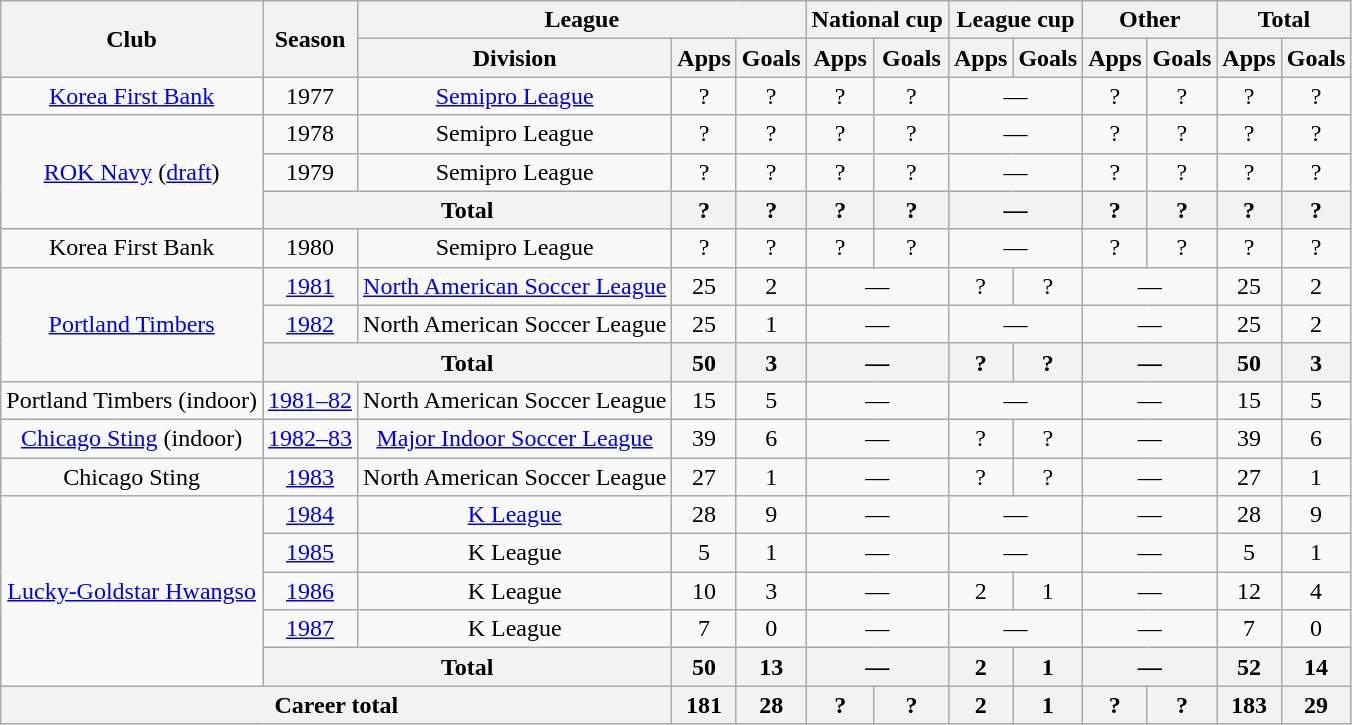<table class="wikitable" style="text-align:center">
<tr>
<th rowspan="2">Club</th>
<th rowspan="2">Season</th>
<th colspan="3">League</th>
<th colspan="2">National cup</th>
<th colspan="2">League cup</th>
<th colspan="2">Other</th>
<th colspan="2">Total</th>
</tr>
<tr>
<th>Division</th>
<th>Apps</th>
<th>Goals</th>
<th>Apps</th>
<th>Goals</th>
<th>Apps</th>
<th>Goals</th>
<th>Apps</th>
<th>Goals</th>
<th>Apps</th>
<th>Goals</th>
</tr>
<tr>
<td><a href='#'>Korea First Bank</a></td>
<td>1977</td>
<td><a href='#'>Semipro League</a></td>
<td>?</td>
<td>?</td>
<td>?</td>
<td>?</td>
<td colspan="2">—</td>
<td>?</td>
<td>?</td>
<td>?</td>
<td>?</td>
</tr>
<tr>
<td rowspan="3"><a href='#'>ROK Navy</a> (<a href='#'>draft</a>)</td>
<td>1978</td>
<td>Semipro League</td>
<td>?</td>
<td>?</td>
<td>?</td>
<td>?</td>
<td colspan="2">—</td>
<td>?</td>
<td>?</td>
<td>?</td>
<td>?</td>
</tr>
<tr>
<td>1979</td>
<td>Semipro League</td>
<td>?</td>
<td>?</td>
<td>?</td>
<td>?</td>
<td colspan="2">—</td>
<td>?</td>
<td>?</td>
<td>?</td>
<td>?</td>
</tr>
<tr>
<th colspan="2">Total</th>
<th>?</th>
<th>?</th>
<th>?</th>
<th>?</th>
<th colspan="2">—</th>
<th>?</th>
<th>?</th>
<th>?</th>
<th>?</th>
</tr>
<tr>
<td>Korea First Bank</td>
<td>1980</td>
<td>Semipro League</td>
<td>?</td>
<td>?</td>
<td>?</td>
<td>?</td>
<td colspan="2">—</td>
<td>?</td>
<td>?</td>
<td>?</td>
<td>?</td>
</tr>
<tr>
<td rowspan="3"><a href='#'>Portland Timbers</a></td>
<td><a href='#'>1981</a></td>
<td><a href='#'>North American Soccer League</a></td>
<td>25</td>
<td>2</td>
<td colspan="2">—</td>
<td>?</td>
<td>?</td>
<td colspan="2">—</td>
<td>25</td>
<td>2</td>
</tr>
<tr>
<td><a href='#'>1982</a></td>
<td>North American Soccer League</td>
<td>25</td>
<td>1</td>
<td colspan="2">—</td>
<td colspan="2">—</td>
<td colspan="2">—</td>
<td>25</td>
<td>2</td>
</tr>
<tr>
<th colspan="2">Total</th>
<th>50</th>
<th>3</th>
<th colspan="2">—</th>
<th>?</th>
<th>?</th>
<th colspan="2">—</th>
<th>50</th>
<th>3</th>
</tr>
<tr>
<td>Portland Timbers (indoor)</td>
<td><a href='#'>1981–82</a></td>
<td>North American Soccer League</td>
<td>15</td>
<td>5</td>
<td colspan="2">—</td>
<td colspan="2">—</td>
<td colspan="2">—</td>
<td>15</td>
<td>5</td>
</tr>
<tr>
<td><a href='#'>Chicago Sting</a> (indoor)</td>
<td><a href='#'>1982–83</a></td>
<td><a href='#'>Major Indoor Soccer League</a></td>
<td>39</td>
<td>6</td>
<td colspan="2">—</td>
<td>?</td>
<td>?</td>
<td colspan="2">—</td>
<td>39</td>
<td>6</td>
</tr>
<tr>
<td>Chicago Sting</td>
<td><a href='#'>1983</a></td>
<td>North American Soccer League</td>
<td>27</td>
<td>1</td>
<td colspan="2">—</td>
<td>?</td>
<td>?</td>
<td colspan="2">—</td>
<td>27</td>
<td>1</td>
</tr>
<tr>
<td rowspan="5"><a href='#'>Lucky-Goldstar Hwangso</a></td>
<td><a href='#'>1984</a></td>
<td><a href='#'>K League</a></td>
<td>28</td>
<td>9</td>
<td colspan="2">—</td>
<td colspan="2">—</td>
<td colspan="2">—</td>
<td>28</td>
<td>9</td>
</tr>
<tr>
<td><a href='#'>1985</a></td>
<td>K League</td>
<td>5</td>
<td>1</td>
<td colspan="2">—</td>
<td colspan="2">—</td>
<td colspan="2">—</td>
<td>5</td>
<td>1</td>
</tr>
<tr>
<td><a href='#'>1986</a></td>
<td>K League</td>
<td>10</td>
<td>3</td>
<td colspan="2">—</td>
<td>2</td>
<td>1</td>
<td colspan="2">—</td>
<td>12</td>
<td>4</td>
</tr>
<tr>
<td><a href='#'>1987</a></td>
<td>K League</td>
<td>7</td>
<td>0</td>
<td colspan="2">—</td>
<td colspan="2">—</td>
<td colspan="2">—</td>
<td>7</td>
<td>0</td>
</tr>
<tr>
<th colspan="2">Total</th>
<th>50</th>
<th>13</th>
<th colspan="2">—</th>
<th>2</th>
<th>1</th>
<th colspan="2">—</th>
<th>52</th>
<th>14</th>
</tr>
<tr>
<th colspan="3">Career total</th>
<th>181</th>
<th>28</th>
<th>?</th>
<th>?</th>
<th>2</th>
<th>1</th>
<th>?</th>
<th>?</th>
<th>183</th>
<th>29</th>
</tr>
</table>
